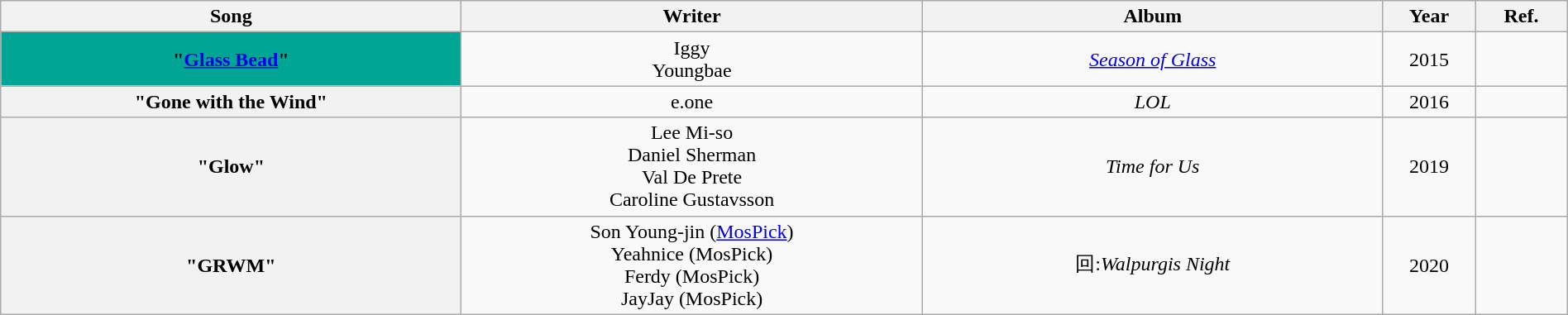<table class="wikitable plainrowheaders" style="text-align:center; width:100%">
<tr>
<th style="width:25%">Song</th>
<th style="width:25%">Writer</th>
<th style="width:25%">Album</th>
<th style="width:5%">Year</th>
<th style="width:5%">Ref.</th>
</tr>
<tr>
<th scope="row" style="background-color:#00A693 ">"<a href='#'>Glass Bead</a>"   </th>
<td>Iggy<br>Youngbae</td>
<td><em><a href='#'>Season of Glass</a></em></td>
<td>2015</td>
<td></td>
</tr>
<tr>
<th scope="row">"Gone with the Wind" </th>
<td>e.one</td>
<td><em>LOL</em></td>
<td>2016</td>
<td></td>
</tr>
<tr>
<th scope="row">"Glow" </th>
<td>Lee Mi-so<br>Daniel Sherman<br>Val De Prete<br>Caroline Gustavsson</td>
<td><em>Time for Us</em></td>
<td>2019</td>
<td></td>
</tr>
<tr>
<th scope="row">"GRWM"</th>
<td>Son Young-jin (<a href='#'>MosPick</a>)<br>Yeahnice (MosPick)<br>Ferdy (MosPick)<br>JayJay (MosPick)</td>
<td>回:<em>Walpurgis Night</em></td>
<td>2020</td>
<td></td>
</tr>
</table>
